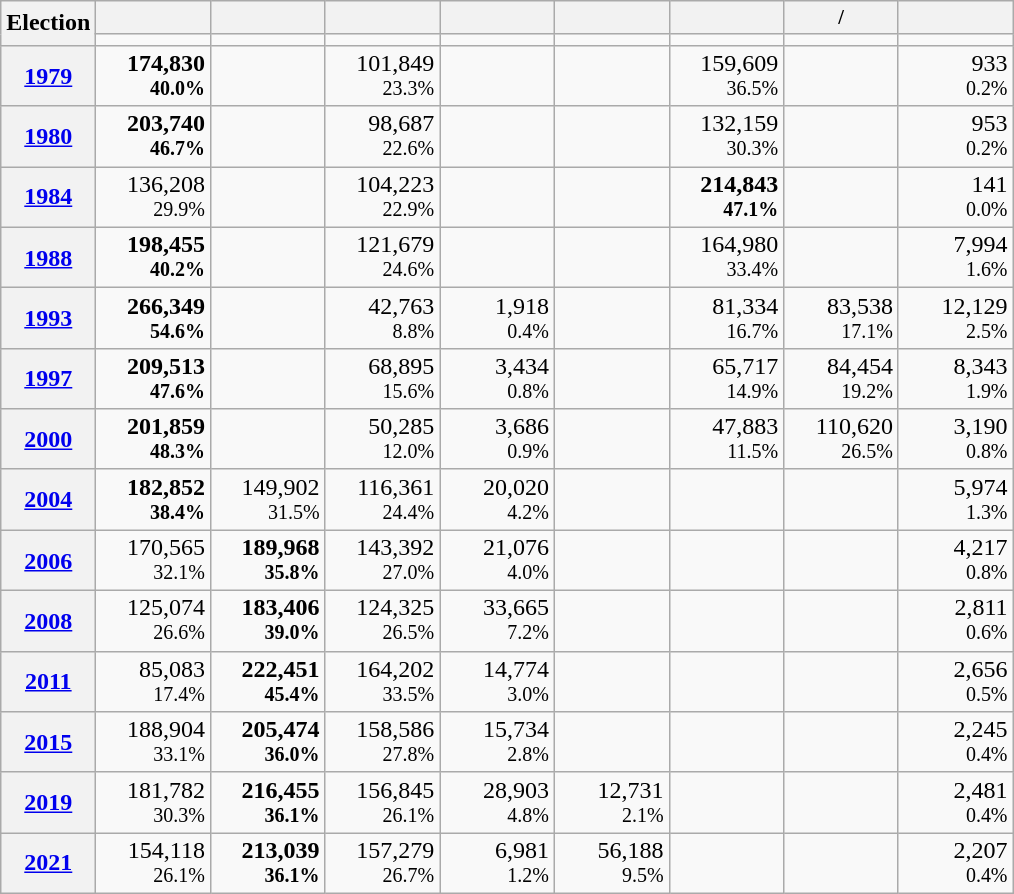<table class="wikitable" style="text-align:right; line-height:16px">
<tr>
<th rowspan="2" width="20">Election</th>
<th width="70" style="font-size:85%"></th>
<th width="70" style="font-size:85%"></th>
<th width="70" style="font-size:85%"></th>
<th width="70" style="font-size:85%"></th>
<th width="70" style="font-size:85%"></th>
<th width="70" style="font-size:85%"></th>
<th width="70" style="font-size:85%"> /<br></th>
<th width="70" style="font-size:85%"></th>
</tr>
<tr>
<td></td>
<td></td>
<td></td>
<td></td>
<td></td>
<td></td>
<td></td>
<td></td>
</tr>
<tr>
<th scope="row"><a href='#'>1979</a></th>
<td><strong>174,830<br><small>40.0%</small></strong></td>
<td></td>
<td>101,849<br><small>23.3%</small></td>
<td></td>
<td></td>
<td>159,609<br><small>36.5%</small></td>
<td></td>
<td>933<br><small>0.2%</small></td>
</tr>
<tr>
<th scope="row"><a href='#'>1980</a></th>
<td><strong>203,740<br><small>46.7%</small></strong></td>
<td></td>
<td>98,687<br><small>22.6%</small></td>
<td></td>
<td></td>
<td>132,159<br><small>30.3%</small></td>
<td></td>
<td>953<br><small>0.2%</small></td>
</tr>
<tr>
<th scope="row"><a href='#'>1984</a></th>
<td>136,208<br><small>29.9%</small></td>
<td></td>
<td>104,223<br><small>22.9%</small></td>
<td></td>
<td></td>
<td><strong>214,843<br><small>47.1%</small></strong></td>
<td></td>
<td>141<br><small>0.0%</small></td>
</tr>
<tr>
<th scope="row"><a href='#'>1988</a></th>
<td><strong>198,455<br><small>40.2%</small></strong></td>
<td></td>
<td>121,679<br><small>24.6%</small></td>
<td></td>
<td></td>
<td>164,980<br><small>33.4%</small></td>
<td></td>
<td>7,994<br><small>1.6%</small></td>
</tr>
<tr>
<th scope="row"><a href='#'>1993</a></th>
<td><strong>266,349<br><small>54.6%</small></strong></td>
<td></td>
<td>42,763<br><small>8.8%</small></td>
<td>1,918<br><small>0.4%</small></td>
<td></td>
<td>81,334<br><small>16.7%</small></td>
<td>83,538<br><small>17.1%</small></td>
<td>12,129<br><small>2.5%</small></td>
</tr>
<tr>
<th scope="row"><a href='#'>1997</a></th>
<td><strong>209,513<br><small>47.6%</small></strong></td>
<td></td>
<td>68,895<br><small>15.6%</small></td>
<td>3,434<br><small>0.8%</small></td>
<td></td>
<td>65,717<br><small>14.9%</small></td>
<td>84,454<br><small>19.2%</small></td>
<td>8,343<br><small>1.9%</small></td>
</tr>
<tr>
<th scope="row"><a href='#'>2000</a></th>
<td><strong>201,859<br><small>48.3%</small></strong></td>
<td></td>
<td>50,285<br><small>12.0%</small></td>
<td>3,686<br><small>0.9%</small></td>
<td></td>
<td>47,883<br><small>11.5%</small></td>
<td>110,620<br><small>26.5%</small></td>
<td>3,190<br><small>0.8%</small></td>
</tr>
<tr>
<th scope="row"><a href='#'>2004</a></th>
<td><strong>182,852<br><small>38.4%</small></strong></td>
<td>149,902<br><small>31.5%</small></td>
<td>116,361<br><small>24.4%</small></td>
<td>20,020<br><small>4.2%</small></td>
<td></td>
<td></td>
<td></td>
<td>5,974<br><small>1.3%</small></td>
</tr>
<tr>
<th scope="row"><a href='#'>2006</a></th>
<td>170,565<br><small>32.1%</small></td>
<td><strong>189,968<br><small>35.8%</small></strong></td>
<td>143,392<br><small>27.0%</small></td>
<td>21,076<br><small>4.0%</small></td>
<td></td>
<td></td>
<td></td>
<td>4,217<br><small>0.8%</small></td>
</tr>
<tr>
<th scope="row"><a href='#'>2008</a></th>
<td>125,074<br><small>26.6%</small></td>
<td><strong>183,406<br><small>39.0%</small></strong></td>
<td>124,325<br><small>26.5%</small></td>
<td>33,665<br><small>7.2%</small></td>
<td></td>
<td></td>
<td></td>
<td>2,811<br><small>0.6%</small></td>
</tr>
<tr>
<th scope="row"><a href='#'>2011</a></th>
<td>85,083<br><small>17.4%</small></td>
<td><strong>222,451<br><small>45.4%</small></strong></td>
<td>164,202<br><small>33.5%</small></td>
<td>14,774<br><small>3.0%</small></td>
<td></td>
<td></td>
<td></td>
<td>2,656<br><small>0.5%</small></td>
</tr>
<tr>
<th scope="row"><a href='#'>2015</a></th>
<td>188,904<br><small>33.1%</small></td>
<td><strong>205,474<br><small>36.0%</small></strong></td>
<td>158,586<br><small>27.8%</small></td>
<td>15,734<br><small>2.8%</small></td>
<td></td>
<td></td>
<td></td>
<td>2,245<br><small>0.4%</small></td>
</tr>
<tr>
<th scope="row"><a href='#'>2019</a></th>
<td>181,782<br><small>30.3%</small></td>
<td><strong>216,455<br><small>36.1%</small></strong></td>
<td>156,845<br><small>26.1%</small></td>
<td>28,903<br><small>4.8%</small></td>
<td>12,731<br><small>2.1%</small></td>
<td></td>
<td></td>
<td>2,481<br><small>0.4%</small></td>
</tr>
<tr>
<th scope="row"><a href='#'>2021</a></th>
<td>154,118<br><small>26.1%</small></td>
<td><strong>213,039<br><small>36.1%</small></strong></td>
<td>157,279<br><small>26.7%</small></td>
<td>6,981<br><small>1.2%</small></td>
<td>56,188<br><small>9.5%</small></td>
<td></td>
<td></td>
<td>2,207<br><small>0.4%</small></td>
</tr>
</table>
